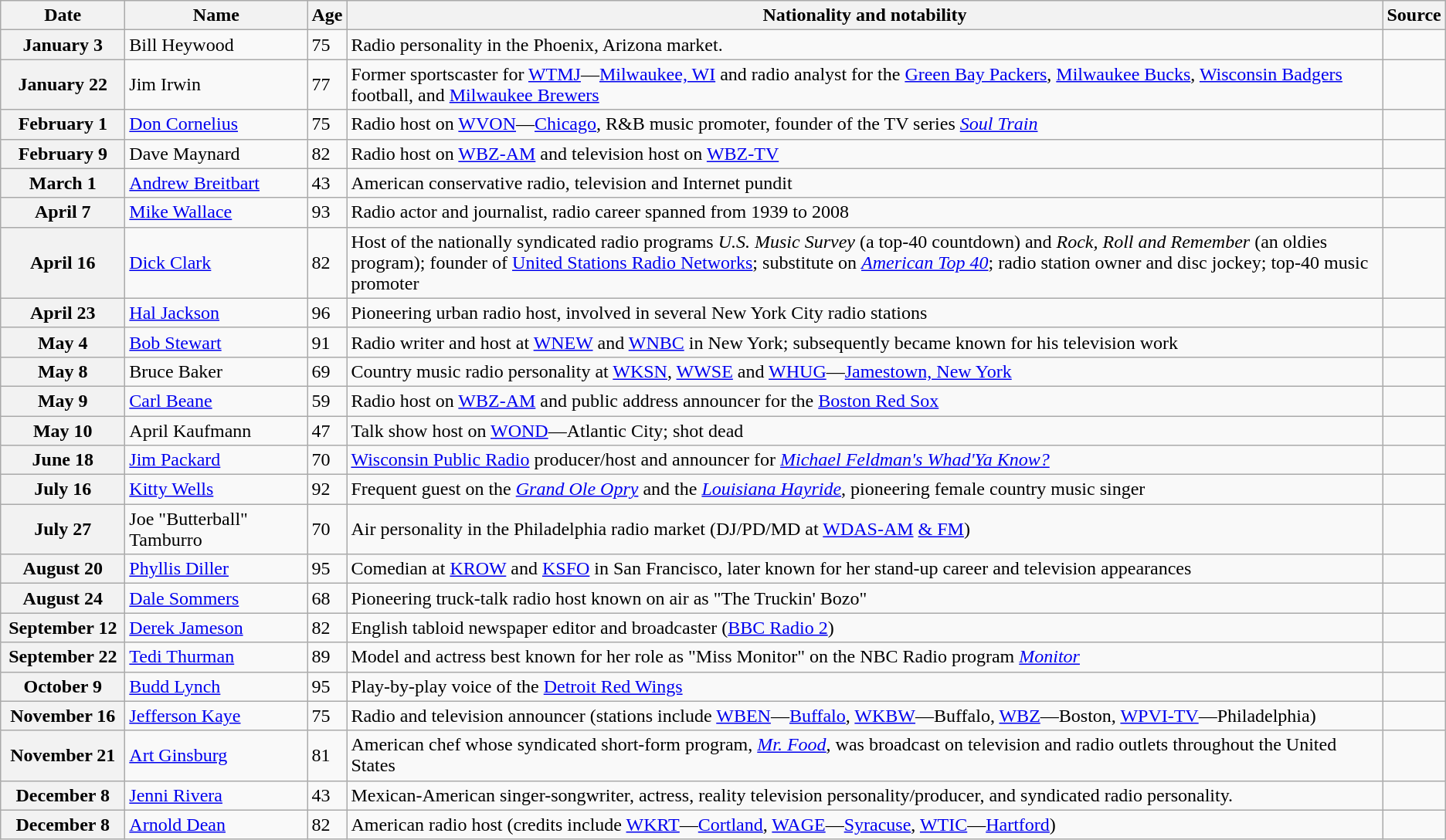<table class="wikitable">
<tr ">
<th width=100>Date</th>
<th width=150>Name</th>
<th>Age</th>
<th class="unsortable">Nationality and notability</th>
<th class="unsortable">Source</th>
</tr>
<tr>
<th>January 3</th>
<td>Bill Heywood</td>
<td>75</td>
<td>Radio personality in the Phoenix, Arizona market.</td>
<td></td>
</tr>
<tr>
<th>January 22</th>
<td>Jim Irwin</td>
<td>77</td>
<td>Former sportscaster for <a href='#'>WTMJ</a>—<a href='#'>Milwaukee, WI</a> and radio analyst for the <a href='#'>Green Bay Packers</a>, <a href='#'>Milwaukee Bucks</a>, <a href='#'>Wisconsin Badgers</a> football, and <a href='#'>Milwaukee Brewers</a></td>
<td></td>
</tr>
<tr>
<th>February 1</th>
<td><a href='#'>Don Cornelius</a></td>
<td>75</td>
<td>Radio host on <a href='#'>WVON</a>—<a href='#'>Chicago</a>, R&B music promoter, founder of the TV series <em><a href='#'>Soul Train</a></em></td>
<td></td>
</tr>
<tr>
<th>February 9</th>
<td>Dave Maynard</td>
<td>82</td>
<td>Radio host on <a href='#'>WBZ-AM</a> and television host on <a href='#'>WBZ-TV</a></td>
<td></td>
</tr>
<tr>
<th>March 1</th>
<td><a href='#'>Andrew Breitbart</a></td>
<td>43</td>
<td>American conservative radio, television and Internet pundit</td>
<td></td>
</tr>
<tr>
<th>April 7</th>
<td><a href='#'>Mike Wallace</a></td>
<td>93</td>
<td>Radio actor and journalist, radio career spanned from 1939 to 2008</td>
<td></td>
</tr>
<tr>
<th>April 16</th>
<td><a href='#'>Dick Clark</a></td>
<td>82</td>
<td>Host of the nationally syndicated radio programs <em>U.S. Music Survey</em> (a top-40 countdown) and <em>Rock, Roll and Remember</em> (an oldies program); founder of <a href='#'>United Stations Radio Networks</a>; substitute on <em><a href='#'>American Top 40</a></em>; radio station owner and disc jockey; top-40 music promoter</td>
<td></td>
</tr>
<tr>
<th>April 23</th>
<td><a href='#'>Hal Jackson</a></td>
<td>96</td>
<td>Pioneering urban radio host, involved in several New York City radio stations</td>
</tr>
<tr>
<th>May 4</th>
<td><a href='#'>Bob Stewart</a></td>
<td>91</td>
<td>Radio writer and host at <a href='#'>WNEW</a> and <a href='#'>WNBC</a> in New York; subsequently became known for his television work</td>
<td></td>
</tr>
<tr>
<th>May 8</th>
<td>Bruce Baker</td>
<td>69</td>
<td>Country music radio personality at <a href='#'>WKSN</a>, <a href='#'>WWSE</a> and <a href='#'>WHUG</a>—<a href='#'>Jamestown, New York</a></td>
<td></td>
</tr>
<tr>
<th>May 9</th>
<td><a href='#'>Carl Beane</a></td>
<td>59</td>
<td>Radio host on <a href='#'>WBZ-AM</a> and public address announcer for the <a href='#'>Boston Red Sox</a></td>
<td></td>
</tr>
<tr>
<th>May 10</th>
<td>April Kaufmann</td>
<td>47</td>
<td>Talk show host on <a href='#'>WOND</a>—Atlantic City; shot dead</td>
<td></td>
</tr>
<tr>
<th>June 18</th>
<td><a href='#'>Jim Packard</a></td>
<td>70</td>
<td><a href='#'>Wisconsin Public Radio</a> producer/host and announcer for <em><a href='#'>Michael Feldman's Whad'Ya Know?</a></em></td>
<td></td>
</tr>
<tr>
<th>July 16</th>
<td><a href='#'>Kitty Wells</a></td>
<td>92</td>
<td>Frequent guest on the <em><a href='#'>Grand Ole Opry</a></em> and the <em><a href='#'>Louisiana Hayride</a></em>, pioneering female country music singer</td>
<td></td>
</tr>
<tr>
<th>July 27</th>
<td>Joe "Butterball" Tamburro</td>
<td>70</td>
<td>Air personality in the Philadelphia radio market (DJ/PD/MD at <a href='#'>WDAS-AM</a> <a href='#'>& FM</a>)</td>
<td></td>
</tr>
<tr>
<th>August 20</th>
<td><a href='#'>Phyllis Diller</a></td>
<td>95</td>
<td>Comedian at <a href='#'>KROW</a> and <a href='#'>KSFO</a> in San Francisco, later known for her stand-up career and television appearances</td>
<td></td>
</tr>
<tr>
<th>August 24</th>
<td><a href='#'>Dale Sommers</a></td>
<td>68</td>
<td>Pioneering truck-talk radio host known on air as "The Truckin' Bozo"</td>
<td></td>
</tr>
<tr>
<th>September 12</th>
<td><a href='#'>Derek Jameson</a></td>
<td>82</td>
<td>English tabloid newspaper editor and broadcaster (<a href='#'>BBC Radio 2</a>)</td>
<td></td>
</tr>
<tr>
<th>September 22</th>
<td><a href='#'>Tedi Thurman</a></td>
<td>89</td>
<td>Model and actress best known for her role as "Miss Monitor" on the NBC Radio program <em><a href='#'>Monitor</a></em></td>
<td></td>
</tr>
<tr>
<th>October 9</th>
<td><a href='#'>Budd Lynch</a></td>
<td>95</td>
<td>Play-by-play voice of the <a href='#'>Detroit Red Wings</a></td>
<td></td>
</tr>
<tr>
<th>November 16</th>
<td><a href='#'>Jefferson Kaye</a></td>
<td>75</td>
<td>Radio and television announcer (stations include <a href='#'>WBEN</a>—<a href='#'>Buffalo</a>, <a href='#'>WKBW</a>—Buffalo, <a href='#'>WBZ</a>—Boston, <a href='#'>WPVI-TV</a>—Philadelphia)</td>
<td></td>
</tr>
<tr>
<th>November 21</th>
<td><a href='#'>Art Ginsburg</a></td>
<td>81</td>
<td>American chef whose syndicated short-form program, <em><a href='#'>Mr. Food</a></em>, was broadcast on television and radio outlets throughout the United States</td>
<td></td>
</tr>
<tr>
<th>December 8</th>
<td><a href='#'>Jenni Rivera</a></td>
<td>43</td>
<td>Mexican-American singer-songwriter, actress, reality television personality/producer, and syndicated radio personality.</td>
<td></td>
</tr>
<tr>
<th>December 8</th>
<td><a href='#'>Arnold Dean</a></td>
<td>82</td>
<td>American radio host (credits include <a href='#'>WKRT</a>—<a href='#'>Cortland</a>, <a href='#'>WAGE</a>—<a href='#'>Syracuse</a>, <a href='#'>WTIC</a>—<a href='#'>Hartford</a>)</td>
<td></td>
</tr>
</table>
